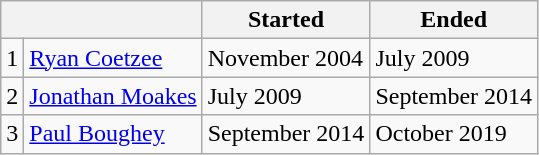<table class="wikitable">
<tr>
<th Colspan=2></th>
<th>Started</th>
<th>Ended</th>
</tr>
<tr>
<td>1</td>
<td><a href='#'>Ryan Coetzee</a></td>
<td>November 2004</td>
<td>July 2009</td>
</tr>
<tr>
<td>2</td>
<td><a href='#'>Jonathan Moakes</a></td>
<td>July 2009</td>
<td>September 2014</td>
</tr>
<tr>
<td>3</td>
<td><a href='#'>Paul Boughey</a></td>
<td>September 2014</td>
<td>October 2019</td>
</tr>
</table>
